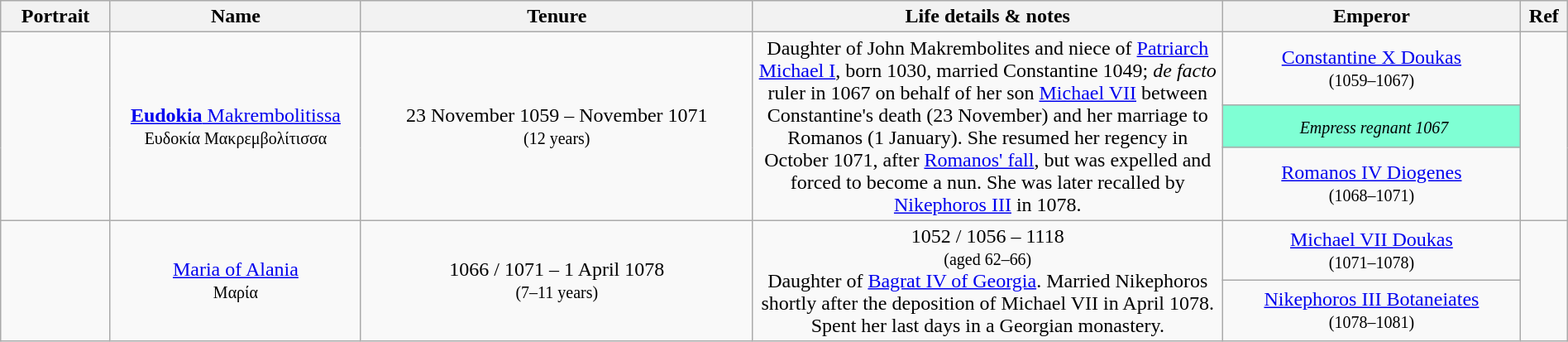<table class="wikitable" style="width:100%; text-align:center;">
<tr>
<th width="7%">Portrait</th>
<th width="16%">Name</th>
<th width="25%">Tenure</th>
<th width="30%">Life details & notes</th>
<th width="19%">Emperor</th>
<th width="3%">Ref</th>
</tr>
<tr>
<td rowspan=3></td>
<td rowspan=3><a href='#'><strong>Eudokia</strong> Makrembolitissa</a><br><small>Ευδοκία Μακρεμβολίτισσα</small></td>
<td rowspan=3>23 November 1059 – November 1071<br><small>(12 years)</small></td>
<td rowspan=3>Daughter of John Makrembolites and niece of <a href='#'>Patriarch Michael I</a>, born  1030, married Constantine  1049; <em>de facto</em> ruler in 1067 on behalf of her son <a href='#'>Michael VII</a> between Constantine's death (23 November) and her marriage to Romanos (1 January). She resumed her regency in October 1071, after <a href='#'>Romanos' fall</a>, but was expelled and forced to become a nun. She was later recalled by <a href='#'>Nikephoros III</a> in 1078.</td>
<td><a href='#'>Constantine X Doukas</a><br><small>(1059–1067)</small></td>
<td rowspan=3><br></td>
</tr>
<tr>
<td style="background:#7FFFD4;"> <small><em>Empress regnant 1067</em></small></td>
</tr>
<tr>
<td><a href='#'>Romanos IV Diogenes</a><br><small>(1068–1071)</small></td>
</tr>
<tr>
<td rowspan=2></td>
<td rowspan=2><a href='#'>Maria of Alania</a><br><small>Μαρία</small></td>
<td rowspan=2>1066 / 1071 – 1 April 1078<br><small>(7–11 years)</small></td>
<td rowspan=2> 1052 / 1056 – 1118<br><small>(aged 62–66)</small><br>Daughter of <a href='#'>Bagrat IV of Georgia</a>. Married Nikephoros shortly after the deposition of Michael VII in April 1078. Spent her last days in a Georgian monastery.</td>
<td><a href='#'>Michael VII Doukas</a><br><small>(1071–1078)</small></td>
<td rowspan=2><br></td>
</tr>
<tr>
<td><a href='#'>Nikephoros III Botaneiates</a><br><small>(1078–1081)</small></td>
</tr>
</table>
